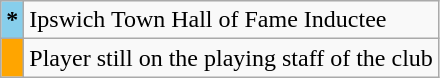<table class="wikitable">
<tr>
<th style="background:#87CEEB;">*</th>
<td>Ipswich Town Hall of Fame Inductee<br></td>
</tr>
<tr>
<th style="background:orange;"></th>
<td>Player still on the playing staff of the club</td>
</tr>
</table>
